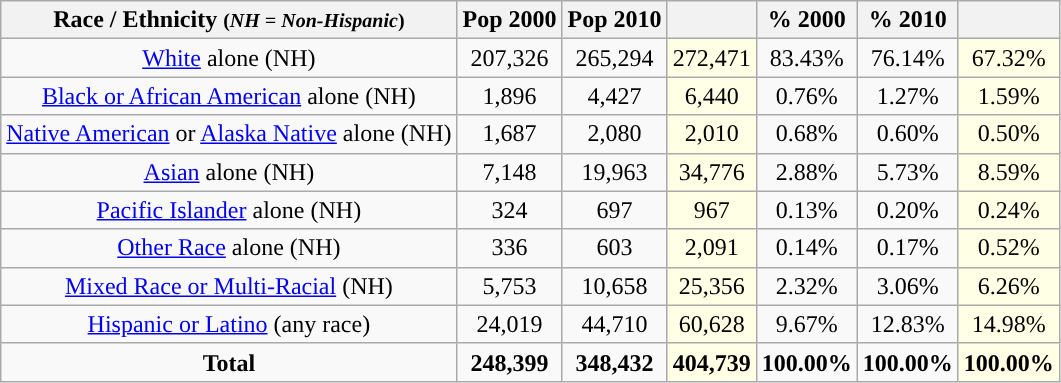<table class="wikitable" style="text-align:center;">
<tr>
<th>Race / Ethnicity <small>(<em>NH = Non-Hispanic</em>)</small></th>
<th>Pop 2000</th>
<th>Pop 2010</th>
<th></th>
<th>% 2000</th>
<th>% 2010</th>
<th></th>
</tr>
<tr>
<td><a href='#'>White</a> alone (NH)</td>
<td>207,326</td>
<td>265,294</td>
<td style='background: #ffffe6;'>272,471</td>
<td>83.43%</td>
<td>76.14%</td>
<td style='background: #ffffe6;'>67.32%</td>
</tr>
<tr>
<td><a href='#'>Black or African American</a> alone (NH)</td>
<td>1,896</td>
<td>4,427</td>
<td style='background: #ffffe6;'>6,440</td>
<td>0.76%</td>
<td>1.27%</td>
<td style='background: #ffffe6;'>1.59%</td>
</tr>
<tr>
<td><a href='#'>Native American</a> or <a href='#'>Alaska Native</a> alone (NH)</td>
<td>1,687</td>
<td>2,080</td>
<td style='background: #ffffe6;'>2,010</td>
<td>0.68%</td>
<td>0.60%</td>
<td style='background: #ffffe6;'>0.50%</td>
</tr>
<tr>
<td><a href='#'>Asian</a> alone (NH)</td>
<td>7,148</td>
<td>19,963</td>
<td style='background: #ffffe6;'>34,776</td>
<td>2.88%</td>
<td>5.73%</td>
<td style='background: #ffffe6;'>8.59%</td>
</tr>
<tr>
<td><a href='#'>Pacific Islander</a> alone (NH)</td>
<td>324</td>
<td>697</td>
<td style='background: #ffffe6;'>967</td>
<td>0.13%</td>
<td>0.20%</td>
<td style='background: #ffffe6;'>0.24%</td>
</tr>
<tr>
<td><a href='#'>Other Race</a> alone (NH)</td>
<td>336</td>
<td>603</td>
<td style='background: #ffffe6;'>2,091</td>
<td>0.14%</td>
<td>0.17%</td>
<td style='background: #ffffe6;'>0.52%</td>
</tr>
<tr>
<td><a href='#'>Mixed Race or Multi-Racial</a> (NH)</td>
<td>5,753</td>
<td>10,658</td>
<td style='background: #ffffe6;'>25,356</td>
<td>2.32%</td>
<td>3.06%</td>
<td style='background: #ffffe6;'>6.26%</td>
</tr>
<tr>
<td><a href='#'>Hispanic or Latino</a> (any race)</td>
<td>24,019</td>
<td>44,710</td>
<td style='background: #ffffe6;'>60,628</td>
<td>9.67%</td>
<td>12.83%</td>
<td style='background: #ffffe6;'>14.98%</td>
</tr>
<tr>
<td><strong>Total</strong></td>
<td><strong>248,399</strong></td>
<td><strong>348,432</strong></td>
<td style='background: #ffffe6;'><strong>404,739</strong></td>
<td><strong>100.00%</strong></td>
<td><strong>100.00%</strong></td>
<td style='background: #ffffe6;'><strong>100.00%</strong></td>
</tr>
</table>
